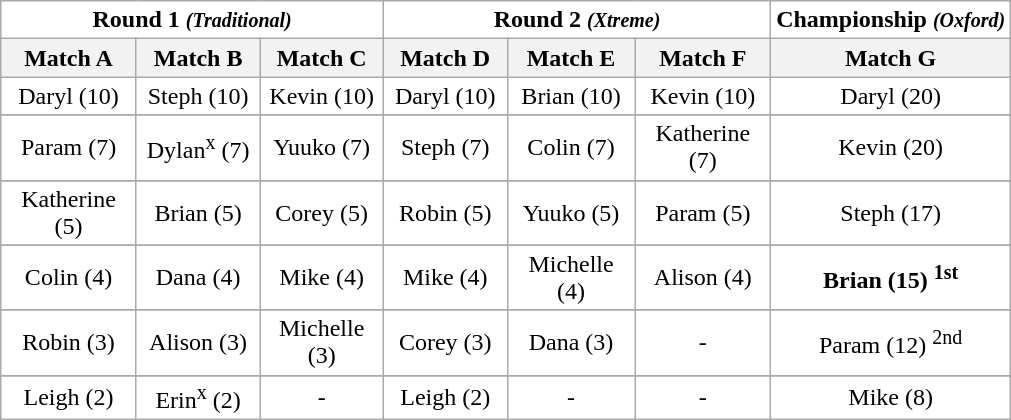<table class="wikitable" style="text-align:center;">
<tr>
<th colspan="3" style="background: #ffffff;" style="border: 1px solid blue;">Round 1 <small><em>(Traditional)</em></small></th>
<th colspan="3" style="background: #ffffff;" style="border: 1px solid red;">Round 2 <small><em>(Xtreme)</em></small></th>
<th colspan="2" style="background: #ffffff;" style="border: 1px solid gold;">Championship <small><em>(Oxford)</em></small></th>
</tr>
<tr>
<th style="width:83px;">Match A</th>
<th style="width:75px;">Match B</th>
<th style="width:75px;">Match C</th>
<th style="width:75px;">Match D</th>
<th style="width:78px;">Match E</th>
<th style="width:83px;">Match F</th>
<th colspan="2">Match G</th>
</tr>
<tr style="background:#ffffff;">
<td align=center>Daryl (10)</td>
<td>Steph (10)</td>
<td>Kevin (10)</td>
<td>Daryl (10)</td>
<td>Brian (10)</td>
<td>Kevin (10)</td>
<td>Daryl (20)</td>
</tr>
<tr>
</tr>
<tr style="background:#ffffff;">
<td align=center>Param (7)</td>
<td>Dylan<sup>x</sup> (7)</td>
<td>Yuuko (7)</td>
<td>Steph (7)</td>
<td>Colin (7)</td>
<td>Katherine (7)</td>
<td>Kevin (20)</td>
</tr>
<tr>
</tr>
<tr style="background:#ffffff;">
<td align=center>Katherine (5)</td>
<td>Brian (5)</td>
<td>Corey (5)</td>
<td>Robin (5)</td>
<td>Yuuko (5)</td>
<td>Param (5)</td>
<td>Steph (17)</td>
</tr>
<tr>
</tr>
<tr style="background:#ffffff;">
<td align=center>Colin (4)</td>
<td>Dana (4)</td>
<td>Mike (4)</td>
<td>Mike (4)</td>
<td>Michelle (4)</td>
<td>Alison (4)</td>
<td><strong>Brian (15) <sup>1st</sup></strong></td>
</tr>
<tr>
</tr>
<tr style="background:#ffffff;">
<td align=center>Robin (3)</td>
<td>Alison (3)</td>
<td>Michelle (3)</td>
<td>Corey (3)</td>
<td>Dana (3)</td>
<td>-</td>
<td>Param (12) <sup>2nd</sup></td>
</tr>
<tr>
</tr>
<tr style="background:#ffffff;">
<td align=center>Leigh (2)</td>
<td>Erin<sup>x</sup> (2)</td>
<td>-</td>
<td>Leigh (2)</td>
<td>-</td>
<td>-</td>
<td>Mike (8)</td>
</tr>
</table>
